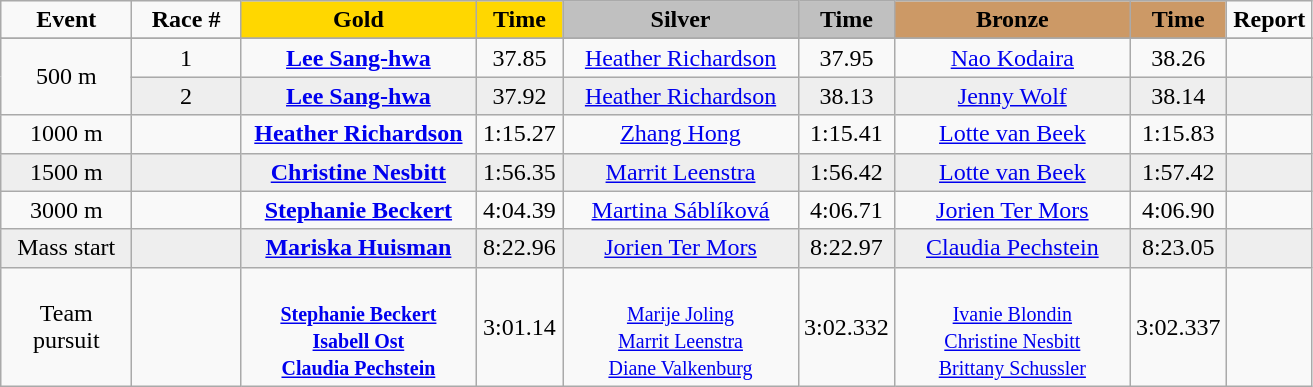<table class="wikitable">
<tr>
<td width="80" align="center"><strong>Event</strong></td>
<td width="65" align="center"><strong>Race #</strong></td>
<td width="150" bgcolor="gold" align="center"><strong>Gold</strong></td>
<td width="50" bgcolor="gold" align="center"><strong>Time</strong></td>
<td width="150" bgcolor="silver" align="center"><strong>Silver</strong></td>
<td width="50" bgcolor="silver" align="center"><strong>Time</strong></td>
<td width="150" bgcolor="#CC9966" align="center"><strong>Bronze</strong></td>
<td width="50" bgcolor="#CC9966" align="center"><strong>Time</strong></td>
<td width="50" align="center"><strong>Report</strong></td>
</tr>
<tr bgcolor="#cccccc">
</tr>
<tr>
<td rowspan=2 align="center">500 m</td>
<td align="center">1</td>
<td align="center"><strong><a href='#'>Lee Sang-hwa</a></strong><br><small></small></td>
<td align="center">37.85</td>
<td align="center"><a href='#'>Heather Richardson</a><br><small></small></td>
<td align="center">37.95</td>
<td align="center"><a href='#'>Nao Kodaira</a><br><small></small></td>
<td align="center">38.26</td>
<td align="center"></td>
</tr>
<tr bgcolor="#eeeeee">
<td align="center">2</td>
<td align="center"><strong><a href='#'>Lee Sang-hwa</a></strong><br><small></small></td>
<td align="center">37.92</td>
<td align="center"><a href='#'>Heather Richardson</a><br><small></small></td>
<td align="center">38.13</td>
<td align="center"><a href='#'>Jenny Wolf</a><br><small></small></td>
<td align="center">38.14</td>
<td align="center"></td>
</tr>
<tr>
<td align="center">1000 m</td>
<td align="center"></td>
<td align="center"><strong><a href='#'>Heather Richardson</a></strong><br><small></small></td>
<td align="center">1:15.27</td>
<td align="center"><a href='#'>Zhang Hong</a><br><small></small></td>
<td align="center">1:15.41</td>
<td align="center"><a href='#'>Lotte van Beek</a><br><small></small></td>
<td align="center">1:15.83</td>
<td align="center"></td>
</tr>
<tr bgcolor="#eeeeee">
<td align="center">1500 m</td>
<td align="center"></td>
<td align="center"><strong><a href='#'>Christine Nesbitt</a></strong><br><small></small></td>
<td align="center">1:56.35</td>
<td align="center"><a href='#'>Marrit Leenstra</a><br><small></small></td>
<td align="center">1:56.42</td>
<td align="center"><a href='#'>Lotte van Beek</a><br><small></small></td>
<td align="center">1:57.42</td>
<td align="center"></td>
</tr>
<tr>
<td align="center">3000 m</td>
<td align="center"></td>
<td align="center"><strong><a href='#'>Stephanie Beckert</a></strong><br><small></small></td>
<td align="center">4:04.39</td>
<td align="center"><a href='#'>Martina Sáblíková</a><br><small></small></td>
<td align="center">4:06.71</td>
<td align="center"><a href='#'>Jorien Ter Mors</a><br><small></small></td>
<td align="center">4:06.90</td>
<td align="center"></td>
</tr>
<tr bgcolor="#eeeeee">
<td align="center">Mass start</td>
<td align="center"></td>
<td align="center"><strong><a href='#'>Mariska Huisman</a></strong><br><small></small></td>
<td align="center">8:22.96</td>
<td align="center"><a href='#'>Jorien Ter Mors</a><br><small></small></td>
<td align="center">8:22.97</td>
<td align="center"><a href='#'>Claudia Pechstein</a><br><small></small></td>
<td align="center">8:23.05</td>
<td align="center"></td>
</tr>
<tr>
<td align="center">Team pursuit</td>
<td align="center"></td>
<td align="center"><strong></strong><br><small><strong><a href='#'>Stephanie Beckert</a><br><a href='#'>Isabell Ost</a><br><a href='#'>Claudia Pechstein</a></strong></small></td>
<td align="center">3:01.14</td>
<td align="center"><br><small><a href='#'>Marije Joling</a><br><a href='#'>Marrit Leenstra</a><br><a href='#'>Diane Valkenburg</a></small></td>
<td align="center">3:02.332</td>
<td align="center"><br><small><a href='#'>Ivanie Blondin</a><br><a href='#'>Christine Nesbitt</a><br><a href='#'>Brittany Schussler</a></small></td>
<td align="center">3:02.337</td>
<td align="center"></td>
</tr>
</table>
